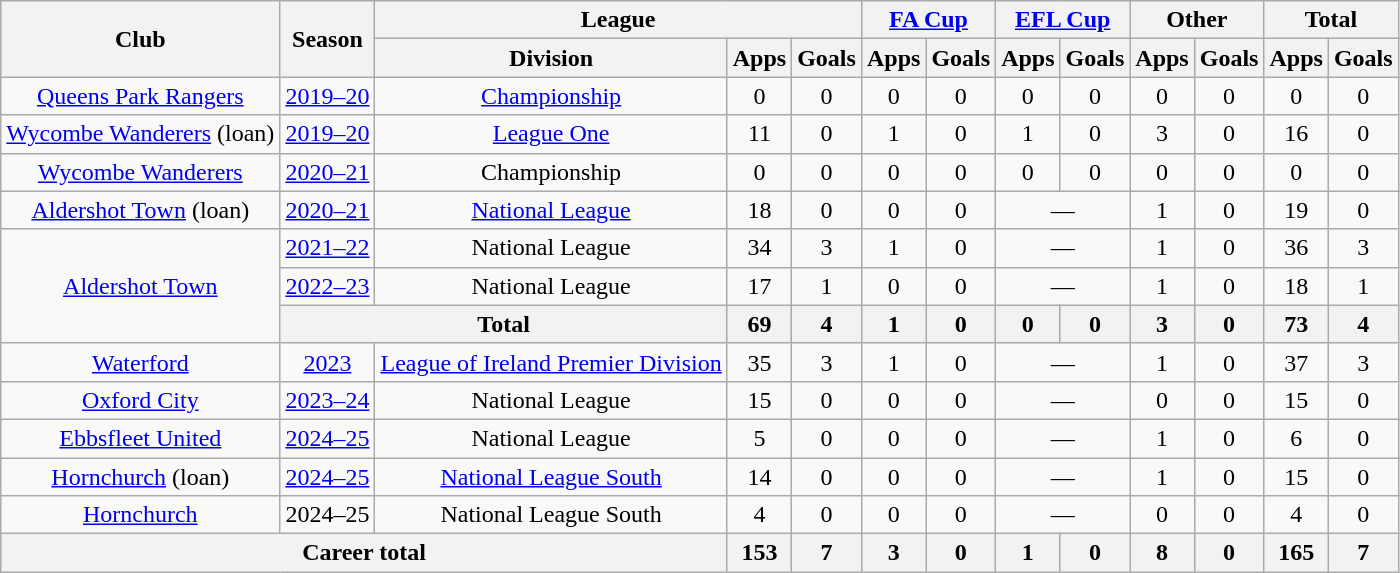<table class="wikitable" style="text-align:center">
<tr>
<th rowspan="2">Club</th>
<th rowspan="2">Season</th>
<th colspan="3">League</th>
<th colspan="2"><a href='#'>FA Cup</a></th>
<th colspan="2"><a href='#'>EFL Cup</a></th>
<th colspan="2">Other</th>
<th colspan="2">Total</th>
</tr>
<tr>
<th>Division</th>
<th>Apps</th>
<th>Goals</th>
<th>Apps</th>
<th>Goals</th>
<th>Apps</th>
<th>Goals</th>
<th>Apps</th>
<th>Goals</th>
<th>Apps</th>
<th>Goals</th>
</tr>
<tr>
<td><a href='#'>Queens Park Rangers</a></td>
<td><a href='#'>2019–20</a></td>
<td><a href='#'>Championship</a></td>
<td>0</td>
<td>0</td>
<td>0</td>
<td>0</td>
<td>0</td>
<td>0</td>
<td>0</td>
<td>0</td>
<td>0</td>
<td>0</td>
</tr>
<tr>
<td><a href='#'>Wycombe Wanderers</a> (loan)</td>
<td><a href='#'>2019–20</a></td>
<td><a href='#'>League One</a></td>
<td>11</td>
<td>0</td>
<td>1</td>
<td>0</td>
<td>1</td>
<td>0</td>
<td>3</td>
<td>0</td>
<td>16</td>
<td>0</td>
</tr>
<tr>
<td><a href='#'>Wycombe Wanderers</a></td>
<td><a href='#'>2020–21</a></td>
<td>Championship</td>
<td>0</td>
<td>0</td>
<td>0</td>
<td>0</td>
<td>0</td>
<td>0</td>
<td>0</td>
<td>0</td>
<td>0</td>
<td>0</td>
</tr>
<tr>
<td><a href='#'>Aldershot Town</a> (loan)</td>
<td><a href='#'>2020–21</a></td>
<td><a href='#'>National League</a></td>
<td>18</td>
<td>0</td>
<td>0</td>
<td>0</td>
<td colspan="2">—</td>
<td>1</td>
<td>0</td>
<td>19</td>
<td>0</td>
</tr>
<tr>
<td rowspan="3"><a href='#'>Aldershot Town</a></td>
<td><a href='#'>2021–22</a></td>
<td>National League</td>
<td>34</td>
<td>3</td>
<td>1</td>
<td>0</td>
<td colspan="2">—</td>
<td>1</td>
<td>0</td>
<td>36</td>
<td>3</td>
</tr>
<tr>
<td><a href='#'>2022–23</a></td>
<td>National League</td>
<td>17</td>
<td>1</td>
<td>0</td>
<td>0</td>
<td colspan="2">—</td>
<td>1</td>
<td>0</td>
<td>18</td>
<td>1</td>
</tr>
<tr>
<th colspan="2">Total</th>
<th>69</th>
<th>4</th>
<th>1</th>
<th>0</th>
<th>0</th>
<th>0</th>
<th>3</th>
<th>0</th>
<th>73</th>
<th>4</th>
</tr>
<tr>
<td><a href='#'>Waterford</a></td>
<td><a href='#'>2023</a></td>
<td><a href='#'>League of Ireland Premier Division</a></td>
<td>35</td>
<td>3</td>
<td>1</td>
<td>0</td>
<td colspan="2">—</td>
<td>1</td>
<td>0</td>
<td>37</td>
<td>3</td>
</tr>
<tr>
<td><a href='#'>Oxford City</a></td>
<td><a href='#'>2023–24</a></td>
<td>National League</td>
<td>15</td>
<td>0</td>
<td>0</td>
<td>0</td>
<td colspan="2">—</td>
<td>0</td>
<td>0</td>
<td>15</td>
<td>0</td>
</tr>
<tr>
<td><a href='#'>Ebbsfleet United</a></td>
<td><a href='#'>2024–25</a></td>
<td>National League</td>
<td>5</td>
<td>0</td>
<td>0</td>
<td>0</td>
<td colspan="2">—</td>
<td>1</td>
<td>0</td>
<td>6</td>
<td>0</td>
</tr>
<tr>
<td><a href='#'>Hornchurch</a> (loan)</td>
<td><a href='#'>2024–25</a></td>
<td><a href='#'>National League South</a></td>
<td>14</td>
<td>0</td>
<td>0</td>
<td>0</td>
<td colspan="2">—</td>
<td>1</td>
<td>0</td>
<td>15</td>
<td>0</td>
</tr>
<tr>
<td><a href='#'>Hornchurch</a></td>
<td>2024–25</td>
<td>National League South</td>
<td>4</td>
<td>0</td>
<td>0</td>
<td>0</td>
<td colspan="2">—</td>
<td>0</td>
<td>0</td>
<td>4</td>
<td>0</td>
</tr>
<tr>
<th colspan="3">Career total</th>
<th>153</th>
<th>7</th>
<th>3</th>
<th>0</th>
<th>1</th>
<th>0</th>
<th>8</th>
<th>0</th>
<th>165</th>
<th>7</th>
</tr>
</table>
